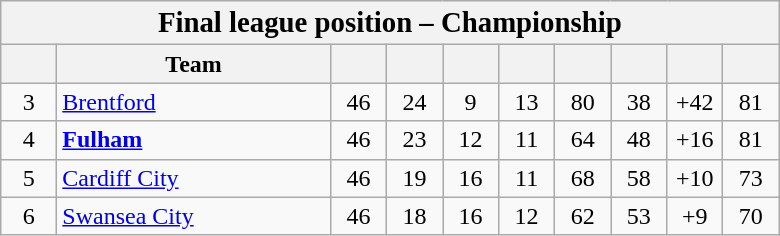<table class="wikitable" style="text-align:center">
<tr>
<th colspan=10><big>Final league position – Championship</big></th>
</tr>
<tr>
<th width="30"></th>
<th width="175">Team</th>
<th width="30"></th>
<th width="30"></th>
<th width="30"></th>
<th width="30"></th>
<th width="30"></th>
<th width="30"></th>
<th width="30"></th>
<th width="30"></th>
</tr>
<tr>
<td>3</td>
<td align=left><a href='#'>Brentford</a></td>
<td>46</td>
<td>24</td>
<td>9</td>
<td>13</td>
<td>80</td>
<td>38</td>
<td>+42</td>
<td>81</td>
</tr>
<tr>
<td>4</td>
<td align=left><strong><a href='#'>Fulham</a></strong></td>
<td>46</td>
<td>23</td>
<td>12</td>
<td>11</td>
<td>64</td>
<td>48</td>
<td>+16</td>
<td>81</td>
</tr>
<tr>
<td>5</td>
<td align=left><a href='#'>Cardiff City</a></td>
<td>46</td>
<td>19</td>
<td>16</td>
<td>11</td>
<td>68</td>
<td>58</td>
<td>+10</td>
<td>73</td>
</tr>
<tr>
<td>6</td>
<td align=left><a href='#'>Swansea City</a></td>
<td>46</td>
<td>18</td>
<td>16</td>
<td>12</td>
<td>62</td>
<td>53</td>
<td>+9</td>
<td>70</td>
</tr>
</table>
